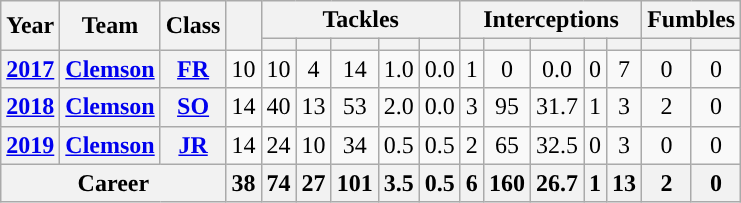<table class="wikitable sortable" style="text-align:center;">
<tr>
<th rowspan="2">Year</th>
<th rowspan="2">Team</th>
<th rowspan="2">Class</th>
<th rowspan="2"></th>
<th colspan="5">Tackles</th>
<th colspan="5">Interceptions</th>
<th colspan="2">Fumbles</th>
</tr>
<tr>
<th></th>
<th></th>
<th></th>
<th></th>
<th></th>
<th></th>
<th></th>
<th></th>
<th></th>
<th></th>
<th></th>
<th></th>
</tr>
<tr>
<th><a href='#'>2017</a></th>
<th><a href='#'>Clemson</a></th>
<th><a href='#'>FR</a></th>
<td>10</td>
<td>10</td>
<td>4</td>
<td>14</td>
<td>1.0</td>
<td>0.0</td>
<td>1</td>
<td>0</td>
<td>0.0</td>
<td>0</td>
<td>7</td>
<td>0</td>
<td>0</td>
</tr>
<tr>
<th><a href='#'>2018</a></th>
<th><a href='#'>Clemson</a></th>
<th><a href='#'>SO</a></th>
<td>14</td>
<td>40</td>
<td>13</td>
<td>53</td>
<td>2.0</td>
<td>0.0</td>
<td>3</td>
<td>95</td>
<td>31.7</td>
<td>1</td>
<td>3</td>
<td>2</td>
<td>0</td>
</tr>
<tr>
<th><a href='#'>2019</a></th>
<th><a href='#'>Clemson</a></th>
<th><a href='#'>JR</a></th>
<td>14</td>
<td>24</td>
<td>10</td>
<td>34</td>
<td>0.5</td>
<td>0.5</td>
<td>2</td>
<td>65</td>
<td>32.5</td>
<td>0</td>
<td>3</td>
<td>0</td>
<td>0</td>
</tr>
<tr>
<th colspan="3">Career</th>
<th>38</th>
<th>74</th>
<th>27</th>
<th>101</th>
<th>3.5</th>
<th>0.5</th>
<th>6</th>
<th>160</th>
<th>26.7</th>
<th>1</th>
<th>13</th>
<th>2</th>
<th>0</th>
</tr>
</table>
